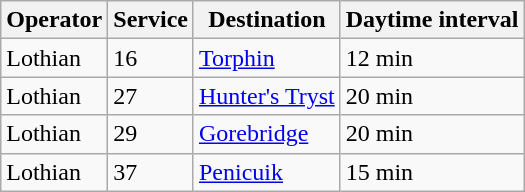<table class="wikitable">
<tr>
<th>Operator</th>
<th>Service</th>
<th>Destination</th>
<th>Daytime interval</th>
</tr>
<tr>
<td>Lothian</td>
<td>16</td>
<td><a href='#'>Torphin</a></td>
<td>12 min</td>
</tr>
<tr>
<td>Lothian</td>
<td>27</td>
<td><a href='#'>Hunter's Tryst</a></td>
<td>20 min</td>
</tr>
<tr>
<td>Lothian</td>
<td>29</td>
<td><a href='#'>Gorebridge</a></td>
<td>20 min</td>
</tr>
<tr>
<td>Lothian</td>
<td>37</td>
<td><a href='#'>Penicuik</a></td>
<td>15 min</td>
</tr>
</table>
